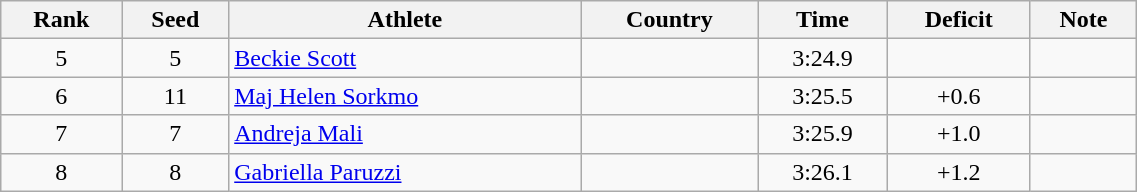<table class="wikitable sortable" style="text-align:center" width=60%>
<tr>
<th>Rank</th>
<th>Seed</th>
<th>Athlete</th>
<th>Country</th>
<th>Time</th>
<th>Deficit</th>
<th>Note</th>
</tr>
<tr>
<td>5</td>
<td>5</td>
<td align=left><a href='#'>Beckie Scott</a></td>
<td align=left></td>
<td>3:24.9</td>
<td></td>
<td></td>
</tr>
<tr>
<td>6</td>
<td>11</td>
<td align=left><a href='#'>Maj Helen Sorkmo</a></td>
<td align=left></td>
<td>3:25.5</td>
<td>+0.6</td>
<td></td>
</tr>
<tr>
<td>7</td>
<td>7</td>
<td align=left><a href='#'>Andreja Mali</a></td>
<td align=left></td>
<td>3:25.9</td>
<td>+1.0</td>
<td></td>
</tr>
<tr>
<td>8</td>
<td>8</td>
<td align=left><a href='#'>Gabriella Paruzzi</a></td>
<td align=left></td>
<td>3:26.1</td>
<td>+1.2</td>
<td></td>
</tr>
</table>
